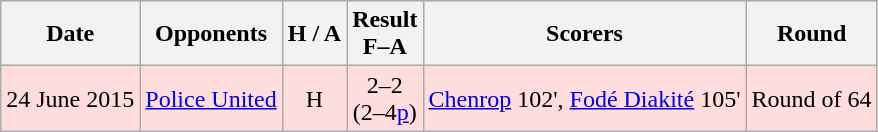<table class="wikitable" style="text-align:center">
<tr>
<th>Date</th>
<th>Opponents</th>
<th>H / A</th>
<th>Result<br>F–A</th>
<th>Scorers</th>
<th>Round</th>
</tr>
<tr bgcolor="#ffdddd">
<td>24 June 2015</td>
<td><a href='#'>Police United</a></td>
<td>H</td>
<td>2–2<br>(2–4<a href='#'>p</a>)</td>
<td><a href='#'>Chenrop</a> 102', <a href='#'>Fodé Diakité</a> 105'</td>
<td>Round of 64</td>
</tr>
</table>
